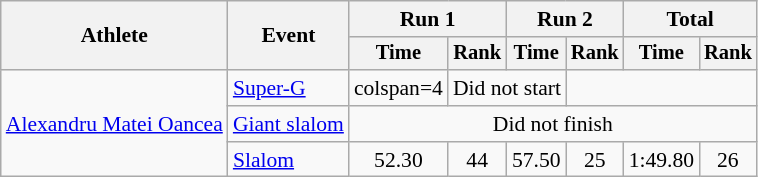<table class="wikitable" style="font-size:90%">
<tr>
<th rowspan=2>Athlete</th>
<th rowspan=2>Event</th>
<th colspan=2>Run 1</th>
<th colspan=2>Run 2</th>
<th colspan=2>Total</th>
</tr>
<tr style="font-size:95%">
<th>Time</th>
<th>Rank</th>
<th>Time</th>
<th>Rank</th>
<th>Time</th>
<th>Rank</th>
</tr>
<tr align=center>
<td align="left" rowspan="3"><a href='#'>Alexandru Matei Oancea</a></td>
<td align="left"><a href='#'>Super-G</a></td>
<td>colspan=4</td>
<td colspan=2>Did not start</td>
</tr>
<tr align=center>
<td align="left"><a href='#'>Giant slalom</a></td>
<td colspan=6>Did not finish</td>
</tr>
<tr align=center>
<td align="left"><a href='#'>Slalom</a></td>
<td>52.30</td>
<td>44</td>
<td>57.50</td>
<td>25</td>
<td>1:49.80</td>
<td>26</td>
</tr>
</table>
